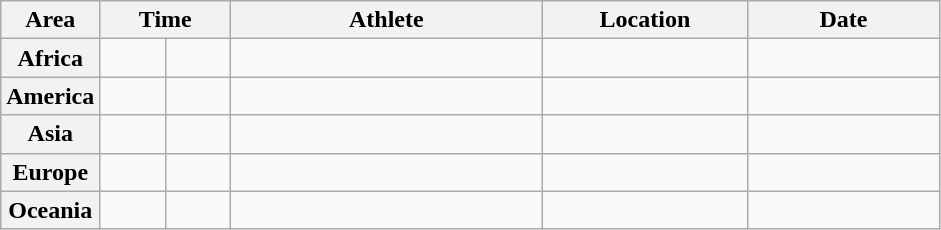<table class="wikitable">
<tr>
<th width="45">Area</th>
<th width="80" colspan="2">Time</th>
<th width="200">Athlete</th>
<th width="130">Location</th>
<th width="120">Date</th>
</tr>
<tr>
<th>Africa</th>
<td align="center"></td>
<td align="center"></td>
<td></td>
<td></td>
<td align="right"></td>
</tr>
<tr>
<th>America</th>
<td align="center"></td>
<td align="center"></td>
<td></td>
<td></td>
<td align="right"></td>
</tr>
<tr>
<th>Asia</th>
<td align="center"></td>
<td align="center"></td>
<td></td>
<td></td>
<td align="right"></td>
</tr>
<tr>
<th>Europe</th>
<td align="center"></td>
<td align="center"></td>
<td></td>
<td></td>
<td align="right"></td>
</tr>
<tr>
<th>Oceania</th>
<td align="center"></td>
<td align="center"></td>
<td></td>
<td></td>
<td align="right"></td>
</tr>
</table>
